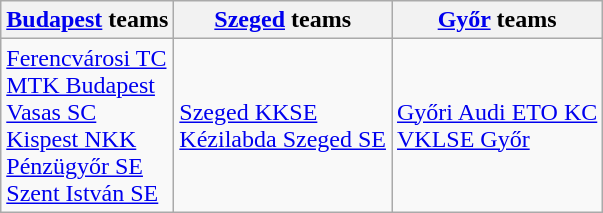<table class="wikitable">
<tr>
<th><a href='#'>Budapest</a> teams</th>
<th><a href='#'>Szeged</a> teams</th>
<th><a href='#'>Győr</a> teams</th>
</tr>
<tr>
<td><a href='#'>Ferencvárosi TC</a><br><a href='#'>MTK Budapest</a><br><a href='#'>Vasas SC</a><br><a href='#'>Kispest NKK</a><br><a href='#'>Pénzügyőr SE</a><br><a href='#'>Szent István SE</a></td>
<td><a href='#'>Szeged KKSE</a><br><a href='#'>Kézilabda Szeged SE</a></td>
<td><a href='#'>Győri Audi ETO KC</a><br><a href='#'>VKLSE Győr</a></td>
</tr>
</table>
